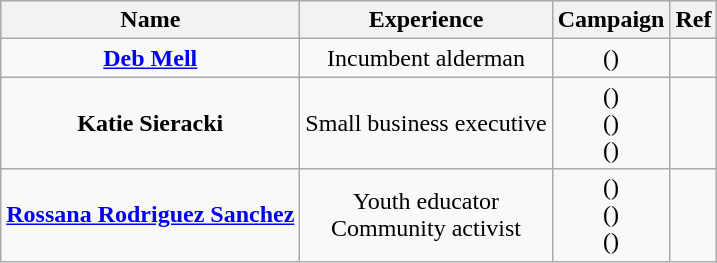<table class="wikitable" style="text-align:center">
<tr>
<th>Name</th>
<th>Experience</th>
<th>Campaign</th>
<th>Ref</th>
</tr>
<tr>
<td><strong><a href='#'>Deb Mell</a></strong></td>
<td>Incumbent alderman</td>
<td>()</td>
<td></td>
</tr>
<tr>
<td><strong>Katie Sieracki</strong></td>
<td>Small business executive</td>
<td>()<br>()<br>()</td>
<td></td>
</tr>
<tr>
<td><strong><a href='#'>Rossana Rodriguez Sanchez</a></strong></td>
<td>Youth educator<br>Community activist</td>
<td>()<br>()<br>()</td>
<td></td>
</tr>
</table>
